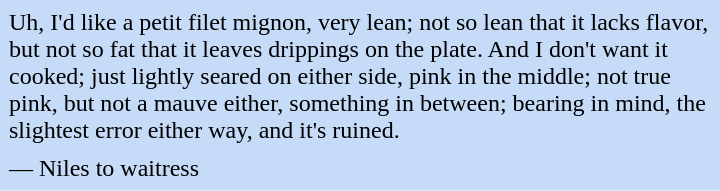<table class="toccolours" style="float: left; margin-left: 1em; margin-right: 2em; font-size: x85%; background:#c6dbf7; color:black; width:30em; max-width: 40%;" cellspacing="5">
<tr>
<td style="text-align: left;">Uh, I'd like a petit filet mignon, very lean; not so lean that it lacks flavor, but not so fat that it leaves drippings on the plate. And I don't want it cooked; just lightly seared on either side, pink in the middle; not true pink, but not a mauve either, something in between; bearing in mind, the slightest error either way, and it's ruined.</td>
</tr>
<tr>
<td style="text-align: left;">— Niles to waitress</td>
</tr>
</table>
